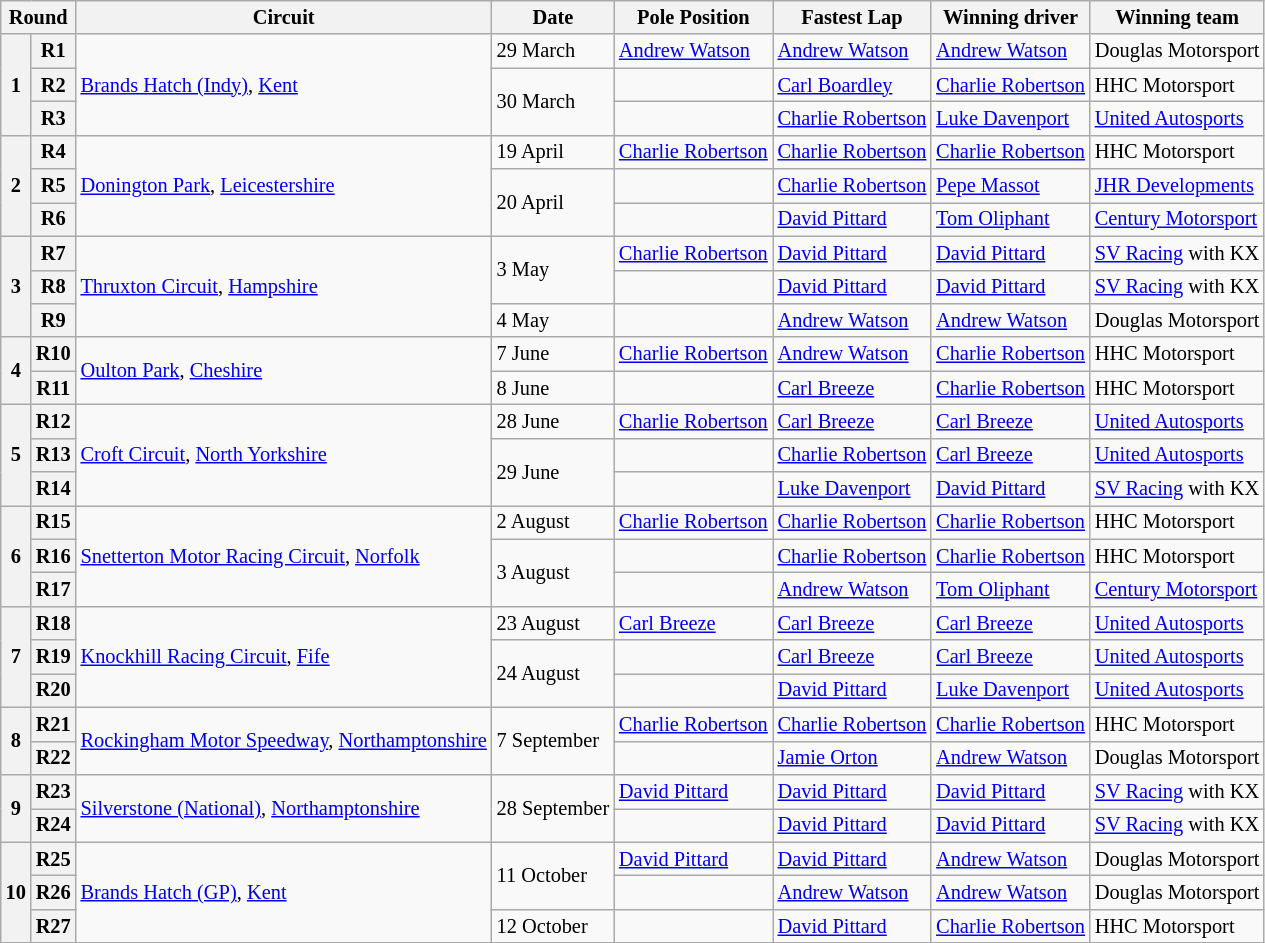<table class="wikitable" style="font-size: 85%">
<tr>
<th colspan=2>Round</th>
<th>Circuit</th>
<th>Date</th>
<th>Pole Position</th>
<th>Fastest Lap</th>
<th>Winning driver</th>
<th>Winning team</th>
</tr>
<tr>
<th rowspan=3>1</th>
<th>R1</th>
<td rowspan=3><a href='#'>Brands Hatch (Indy)</a>, <a href='#'>Kent</a></td>
<td>29 March</td>
<td> <a href='#'>Andrew Watson</a></td>
<td> <a href='#'>Andrew Watson</a></td>
<td> <a href='#'>Andrew Watson</a></td>
<td>Douglas Motorsport</td>
</tr>
<tr>
<th>R2</th>
<td rowspan=2>30 March</td>
<td></td>
<td> <a href='#'>Carl Boardley</a></td>
<td> <a href='#'>Charlie Robertson</a></td>
<td>HHC Motorsport</td>
</tr>
<tr>
<th>R3</th>
<td></td>
<td> <a href='#'>Charlie Robertson</a></td>
<td> <a href='#'>Luke Davenport</a></td>
<td><a href='#'>United Autosports</a></td>
</tr>
<tr>
<th rowspan=3>2</th>
<th>R4</th>
<td rowspan=3><a href='#'>Donington Park</a>, <a href='#'>Leicestershire</a></td>
<td>19 April</td>
<td> <a href='#'>Charlie Robertson</a></td>
<td> <a href='#'>Charlie Robertson</a></td>
<td> <a href='#'>Charlie Robertson</a></td>
<td>HHC Motorsport</td>
</tr>
<tr>
<th>R5</th>
<td rowspan=2>20 April</td>
<td></td>
<td> <a href='#'>Charlie Robertson</a></td>
<td> <a href='#'>Pepe Massot</a></td>
<td><a href='#'>JHR Developments</a></td>
</tr>
<tr>
<th>R6</th>
<td></td>
<td> <a href='#'>David Pittard</a></td>
<td> <a href='#'>Tom Oliphant</a></td>
<td><a href='#'>Century Motorsport</a></td>
</tr>
<tr>
<th rowspan=3>3</th>
<th>R7</th>
<td rowspan=3><a href='#'>Thruxton Circuit</a>, <a href='#'>Hampshire</a></td>
<td rowspan=2>3 May</td>
<td> <a href='#'>Charlie Robertson</a></td>
<td> <a href='#'>David Pittard</a></td>
<td> <a href='#'>David Pittard</a></td>
<td><a href='#'>SV Racing</a> with KX</td>
</tr>
<tr>
<th>R8</th>
<td></td>
<td> <a href='#'>David Pittard</a></td>
<td> <a href='#'>David Pittard</a></td>
<td><a href='#'>SV Racing</a> with KX</td>
</tr>
<tr>
<th>R9</th>
<td>4 May</td>
<td></td>
<td> <a href='#'>Andrew Watson</a></td>
<td> <a href='#'>Andrew Watson</a></td>
<td>Douglas Motorsport</td>
</tr>
<tr>
<th rowspan=2>4</th>
<th>R10</th>
<td rowspan=2><a href='#'>Oulton Park</a>, <a href='#'>Cheshire</a></td>
<td>7 June</td>
<td> <a href='#'>Charlie Robertson</a></td>
<td> <a href='#'>Andrew Watson</a></td>
<td> <a href='#'>Charlie Robertson</a></td>
<td>HHC Motorsport</td>
</tr>
<tr>
<th>R11</th>
<td>8 June</td>
<td></td>
<td> <a href='#'>Carl Breeze</a></td>
<td> <a href='#'>Charlie Robertson</a></td>
<td>HHC Motorsport</td>
</tr>
<tr>
<th rowspan=3>5</th>
<th>R12</th>
<td rowspan=3><a href='#'>Croft Circuit</a>, <a href='#'>North Yorkshire</a></td>
<td>28 June</td>
<td> <a href='#'>Charlie Robertson</a></td>
<td> <a href='#'>Carl Breeze</a></td>
<td> <a href='#'>Carl Breeze</a></td>
<td><a href='#'>United Autosports</a></td>
</tr>
<tr>
<th>R13</th>
<td rowspan=2>29 June</td>
<td></td>
<td> <a href='#'>Charlie Robertson</a></td>
<td> <a href='#'>Carl Breeze</a></td>
<td><a href='#'>United Autosports</a></td>
</tr>
<tr>
<th>R14</th>
<td></td>
<td> <a href='#'>Luke Davenport</a></td>
<td> <a href='#'>David Pittard</a></td>
<td><a href='#'>SV Racing</a> with KX</td>
</tr>
<tr>
<th rowspan=3>6</th>
<th>R15</th>
<td rowspan=3><a href='#'>Snetterton Motor Racing Circuit</a>, <a href='#'>Norfolk</a></td>
<td>2 August</td>
<td> <a href='#'>Charlie Robertson</a></td>
<td> <a href='#'>Charlie Robertson</a></td>
<td> <a href='#'>Charlie Robertson</a></td>
<td>HHC Motorsport</td>
</tr>
<tr>
<th>R16</th>
<td rowspan=2>3 August</td>
<td></td>
<td> <a href='#'>Charlie Robertson</a></td>
<td> <a href='#'>Charlie Robertson</a></td>
<td>HHC Motorsport</td>
</tr>
<tr>
<th>R17</th>
<td></td>
<td> <a href='#'>Andrew Watson</a></td>
<td> <a href='#'>Tom Oliphant</a></td>
<td><a href='#'>Century Motorsport</a></td>
</tr>
<tr>
<th rowspan=3>7</th>
<th>R18</th>
<td rowspan=3><a href='#'>Knockhill Racing Circuit</a>, <a href='#'>Fife</a></td>
<td>23 August</td>
<td> <a href='#'>Carl Breeze</a></td>
<td> <a href='#'>Carl Breeze</a></td>
<td> <a href='#'>Carl Breeze</a></td>
<td><a href='#'>United Autosports</a></td>
</tr>
<tr>
<th>R19</th>
<td rowspan=2>24 August</td>
<td></td>
<td> <a href='#'>Carl Breeze</a></td>
<td> <a href='#'>Carl Breeze</a></td>
<td><a href='#'>United Autosports</a></td>
</tr>
<tr>
<th>R20</th>
<td></td>
<td> <a href='#'>David Pittard</a></td>
<td> <a href='#'>Luke Davenport</a></td>
<td><a href='#'>United Autosports</a></td>
</tr>
<tr>
<th rowspan=2>8</th>
<th>R21</th>
<td rowspan=2><a href='#'>Rockingham Motor Speedway</a>, <a href='#'>Northamptonshire</a></td>
<td rowspan=2>7 September</td>
<td> <a href='#'>Charlie Robertson</a></td>
<td> <a href='#'>Charlie Robertson</a></td>
<td> <a href='#'>Charlie Robertson</a></td>
<td>HHC Motorsport</td>
</tr>
<tr>
<th>R22</th>
<td></td>
<td> <a href='#'>Jamie Orton</a></td>
<td> <a href='#'>Andrew Watson</a></td>
<td>Douglas Motorsport</td>
</tr>
<tr>
<th rowspan=2>9</th>
<th>R23</th>
<td rowspan=2><a href='#'>Silverstone (National)</a>, <a href='#'>Northamptonshire</a></td>
<td rowspan=2>28 September</td>
<td> <a href='#'>David Pittard</a></td>
<td> <a href='#'>David Pittard</a></td>
<td> <a href='#'>David Pittard</a></td>
<td><a href='#'>SV Racing</a> with KX</td>
</tr>
<tr>
<th>R24</th>
<td></td>
<td> <a href='#'>David Pittard</a></td>
<td> <a href='#'>David Pittard</a></td>
<td><a href='#'>SV Racing</a> with KX</td>
</tr>
<tr>
<th rowspan=3>10</th>
<th>R25</th>
<td rowspan=3><a href='#'>Brands Hatch (GP)</a>, <a href='#'>Kent</a></td>
<td rowspan=2>11 October</td>
<td> <a href='#'>David Pittard</a></td>
<td> <a href='#'>David Pittard</a></td>
<td> <a href='#'>Andrew Watson</a></td>
<td>Douglas Motorsport</td>
</tr>
<tr>
<th>R26</th>
<td></td>
<td> <a href='#'>Andrew Watson</a></td>
<td> <a href='#'>Andrew Watson</a></td>
<td>Douglas Motorsport</td>
</tr>
<tr>
<th>R27</th>
<td>12 October</td>
<td></td>
<td> <a href='#'>David Pittard</a></td>
<td> <a href='#'>Charlie Robertson</a></td>
<td>HHC Motorsport</td>
</tr>
</table>
